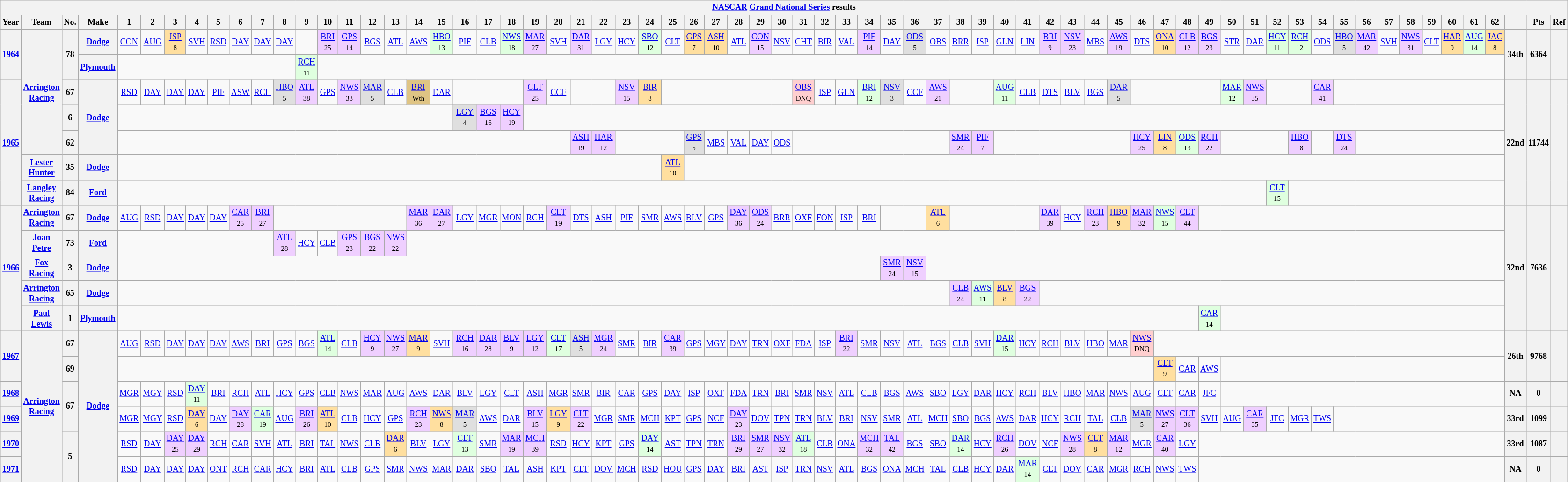<table class="wikitable" style="text-align:center; font-size:75%">
<tr>
<th colspan=69><a href='#'>NASCAR</a> <a href='#'>Grand National Series</a> results</th>
</tr>
<tr>
<th>Year</th>
<th>Team</th>
<th>No.</th>
<th>Make</th>
<th>1</th>
<th>2</th>
<th>3</th>
<th>4</th>
<th>5</th>
<th>6</th>
<th>7</th>
<th>8</th>
<th>9</th>
<th>10</th>
<th>11</th>
<th>12</th>
<th>13</th>
<th>14</th>
<th>15</th>
<th>16</th>
<th>17</th>
<th>18</th>
<th>19</th>
<th>20</th>
<th>21</th>
<th>22</th>
<th>23</th>
<th>24</th>
<th>25</th>
<th>26</th>
<th>27</th>
<th>28</th>
<th>29</th>
<th>30</th>
<th>31</th>
<th>32</th>
<th>33</th>
<th>34</th>
<th>35</th>
<th>36</th>
<th>37</th>
<th>38</th>
<th>39</th>
<th>40</th>
<th>41</th>
<th>42</th>
<th>43</th>
<th>44</th>
<th>45</th>
<th>46</th>
<th>47</th>
<th>48</th>
<th>49</th>
<th>50</th>
<th>51</th>
<th>52</th>
<th>53</th>
<th>54</th>
<th>55</th>
<th>56</th>
<th>57</th>
<th>58</th>
<th>59</th>
<th>60</th>
<th>61</th>
<th>62</th>
<th></th>
<th>Pts</th>
<th>Ref</th>
</tr>
<tr>
<th rowspan=2><a href='#'>1964</a></th>
<th rowspan=5><a href='#'>Arrington Racing</a></th>
<th rowspan=2>78</th>
<th><a href='#'>Dodge</a></th>
<td><a href='#'>CON</a></td>
<td><a href='#'>AUG</a></td>
<td style="background:#FFDF9F;"><a href='#'>JSP</a><br><small>8</small></td>
<td><a href='#'>SVH</a></td>
<td><a href='#'>RSD</a></td>
<td><a href='#'>DAY</a></td>
<td><a href='#'>DAY</a></td>
<td><a href='#'>DAY</a></td>
<td></td>
<td style="background:#EFCFFF;"><a href='#'>BRI</a><br><small>25</small></td>
<td style="background:#EFCFFF;"><a href='#'>GPS</a><br><small>14</small></td>
<td><a href='#'>BGS</a></td>
<td><a href='#'>ATL</a></td>
<td><a href='#'>AWS</a></td>
<td style="background:#DFFFDF;"><a href='#'>HBO</a><br><small>13</small></td>
<td><a href='#'>PIF</a></td>
<td><a href='#'>CLB</a></td>
<td style="background:#DFFFDF;"><a href='#'>NWS</a><br><small>18</small></td>
<td style="background:#EFCFFF;"><a href='#'>MAR</a><br><small>27</small></td>
<td><a href='#'>SVH</a></td>
<td style="background:#EFCFFF;"><a href='#'>DAR</a><br><small>31</small></td>
<td><a href='#'>LGY</a></td>
<td><a href='#'>HCY</a></td>
<td style="background:#DFFFDF;"><a href='#'>SBO</a><br><small>12</small></td>
<td><a href='#'>CLT</a></td>
<td style="background:#FFDF9F;"><a href='#'>GPS</a><br><small>7</small></td>
<td style="background:#FFDF9F;"><a href='#'>ASH</a><br><small>10</small></td>
<td><a href='#'>ATL</a></td>
<td style="background:#EFCFFF;"><a href='#'>CON</a><br><small>15</small></td>
<td><a href='#'>NSV</a></td>
<td><a href='#'>CHT</a></td>
<td><a href='#'>BIR</a></td>
<td><a href='#'>VAL</a></td>
<td style="background:#EFCFFF;"><a href='#'>PIF</a><br><small>14</small></td>
<td><a href='#'>DAY</a></td>
<td style="background:#DFDFDF;"><a href='#'>ODS</a><br><small>5</small></td>
<td><a href='#'>OBS</a></td>
<td><a href='#'>BRR</a></td>
<td><a href='#'>ISP</a></td>
<td><a href='#'>GLN</a></td>
<td><a href='#'>LIN</a></td>
<td style="background:#EFCFFF;"><a href='#'>BRI</a><br><small>9</small></td>
<td style="background:#EFCFFF;"><a href='#'>NSV</a><br><small>23</small></td>
<td><a href='#'>MBS</a></td>
<td style="background:#EFCFFF;"><a href='#'>AWS</a><br><small>19</small></td>
<td><a href='#'>DTS</a></td>
<td style="background:#FFDF9F;"><a href='#'>ONA</a><br><small>10</small></td>
<td style="background:#EFCFFF;"><a href='#'>CLB</a><br><small>12</small></td>
<td style="background:#EFCFFF;"><a href='#'>BGS</a><br><small>23</small></td>
<td><a href='#'>STR</a></td>
<td><a href='#'>DAR</a></td>
<td style="background:#DFFFDF;"><a href='#'>HCY</a><br><small>11</small></td>
<td style="background:#DFFFDF;"><a href='#'>RCH</a><br><small>12</small></td>
<td><a href='#'>ODS</a></td>
<td style="background:#DFDFDF;"><a href='#'>HBO</a><br><small>5</small></td>
<td style="background:#EFCFFF;"><a href='#'>MAR</a><br><small>42</small></td>
<td><a href='#'>SVH</a></td>
<td style="background:#EFCFFF;"><a href='#'>NWS</a><br><small>31</small></td>
<td><a href='#'>CLT</a></td>
<td style="background:#FFDF9F;"><a href='#'>HAR</a><br><small>9</small></td>
<td style="background:#DFFFDF;"><a href='#'>AUG</a><br><small>14</small></td>
<td style="background:#FFDF9F;"><a href='#'>JAC</a><br><small>8</small></td>
<th rowspan=2>34th</th>
<th rowspan=2>6364</th>
<th rowspan=2></th>
</tr>
<tr>
<th><a href='#'>Plymouth</a></th>
<td colspan=8></td>
<td style="background:#DFFFDF;"><a href='#'>RCH</a><br><small>11</small></td>
<td colspan=53></td>
</tr>
<tr>
<th rowspan=5><a href='#'>1965</a></th>
<th>67</th>
<th rowspan=3><a href='#'>Dodge</a></th>
<td><a href='#'>RSD</a></td>
<td><a href='#'>DAY</a></td>
<td><a href='#'>DAY</a></td>
<td><a href='#'>DAY</a></td>
<td><a href='#'>PIF</a></td>
<td><a href='#'>ASW</a></td>
<td><a href='#'>RCH</a></td>
<td style="background:#DFDFDF;"><a href='#'>HBO</a><br><small>5</small></td>
<td style="background:#EFCFFF;"><a href='#'>ATL</a><br><small>38</small></td>
<td><a href='#'>GPS</a></td>
<td style="background:#EFCFFF;"><a href='#'>NWS</a><br><small>33</small></td>
<td style="background:#DFDFDF;"><a href='#'>MAR</a><br><small>5</small></td>
<td><a href='#'>CLB</a></td>
<td style="background:#DFC484;"><a href='#'>BRI</a><br><small>Wth</small></td>
<td><a href='#'>DAR</a></td>
<td colspan=3></td>
<td style="background:#EFCFFF;"><a href='#'>CLT</a><br><small>25</small></td>
<td><a href='#'>CCF</a></td>
<td colspan=2></td>
<td style="background:#EFCFFF;"><a href='#'>NSV</a><br><small>15</small></td>
<td style="background:#FFDF9F;"><a href='#'>BIR</a><br><small>8</small></td>
<td colspan=6></td>
<td style="background:#FFCFCF;"><a href='#'>OBS</a><br><small>DNQ</small></td>
<td><a href='#'>ISP</a></td>
<td><a href='#'>GLN</a></td>
<td style="background:#DFFFDF;"><a href='#'>BRI</a><br><small>12</small></td>
<td style="background:#DFDFDF;"><a href='#'>NSV</a><br><small>3</small></td>
<td><a href='#'>CCF</a></td>
<td style="background:#EFCFFF;"><a href='#'>AWS</a><br><small>21</small></td>
<td colspan=2></td>
<td style="background:#DFFFDF;"><a href='#'>AUG</a><br><small>11</small></td>
<td><a href='#'>CLB</a></td>
<td><a href='#'>DTS</a></td>
<td><a href='#'>BLV</a></td>
<td><a href='#'>BGS</a></td>
<td style="background:#DFDFDF;"><a href='#'>DAR</a><br><small>5</small></td>
<td colspan=4></td>
<td style="background:#DFFFDF;"><a href='#'>MAR</a><br><small>12</small></td>
<td style="background:#EFCFFF;"><a href='#'>NWS</a><br><small>35</small></td>
<td colspan=2></td>
<td style="background:#EFCFFF;"><a href='#'>CAR</a><br><small>41</small></td>
<td colspan=8></td>
<th rowspan=5>22nd</th>
<th rowspan=5>11744</th>
<th rowspan=5></th>
</tr>
<tr>
<th>6</th>
<td colspan=15></td>
<td style="background:#DFDFDF;"><a href='#'>LGY</a><br><small>4</small></td>
<td style="background:#EFCFFF;"><a href='#'>BGS</a><br><small>16</small></td>
<td style="background:#EFCFFF;"><a href='#'>HCY</a><br><small>19</small></td>
<td colspan=44></td>
</tr>
<tr>
<th>62</th>
<td colspan=20></td>
<td style="background:#EFCFFF;"><a href='#'>ASH</a><br><small>19</small></td>
<td style="background:#EFCFFF;"><a href='#'>HAR</a><br><small>12</small></td>
<td colspan=3></td>
<td style="background:#DFDFDF;"><a href='#'>GPS</a><br><small>5</small></td>
<td><a href='#'>MBS</a></td>
<td><a href='#'>VAL</a></td>
<td><a href='#'>DAY</a></td>
<td><a href='#'>ODS</a></td>
<td colspan=7></td>
<td style="background:#EFCFFF;"><a href='#'>SMR</a><br><small>24</small></td>
<td style="background:#EFCFFF;"><a href='#'>PIF</a><br><small>7</small></td>
<td colspan=6></td>
<td style="background:#EFCFFF;"><a href='#'>HCY</a><br><small>25</small></td>
<td style="background:#FFDF9F;"><a href='#'>LIN</a><br><small>8</small></td>
<td style="background:#DFFFDF;"><a href='#'>ODS</a><br><small>13</small></td>
<td style="background:#EFCFFF;"><a href='#'>RCH</a><br><small>22</small></td>
<td colspan=3></td>
<td style="background:#EFCFFF;"><a href='#'>HBO</a><br><small>18</small></td>
<td></td>
<td style="background:#EFCFFF;"><a href='#'>DTS</a><br><small>24</small></td>
<td colspan=7></td>
</tr>
<tr>
<th><a href='#'>Lester Hunter</a></th>
<th>35</th>
<th><a href='#'>Dodge</a></th>
<td colspan=24></td>
<td style="background:#FFDF9F;"><a href='#'>ATL</a><br><small>10</small></td>
<td colspan=37></td>
</tr>
<tr>
<th><a href='#'>Langley Racing</a></th>
<th>84</th>
<th><a href='#'>Ford</a></th>
<td colspan=51></td>
<td style="background:#DFFFDF;"><a href='#'>CLT</a><br><small>15</small></td>
<td colspan=10></td>
</tr>
<tr>
<th rowspan=5><a href='#'>1966</a></th>
<th><a href='#'>Arrington Racing</a></th>
<th>67</th>
<th><a href='#'>Dodge</a></th>
<td><a href='#'>AUG</a></td>
<td><a href='#'>RSD</a></td>
<td><a href='#'>DAY</a></td>
<td><a href='#'>DAY</a></td>
<td><a href='#'>DAY</a></td>
<td style="background:#EFCFFF;"><a href='#'>CAR</a><br><small>25</small></td>
<td style="background:#EFCFFF;"><a href='#'>BRI</a><br><small>27</small></td>
<td colspan=6></td>
<td style="background:#EFCFFF;"><a href='#'>MAR</a><br><small>36</small></td>
<td style="background:#EFCFFF;"><a href='#'>DAR</a><br><small>27</small></td>
<td><a href='#'>LGY</a></td>
<td><a href='#'>MGR</a></td>
<td><a href='#'>MON</a></td>
<td><a href='#'>RCH</a></td>
<td style="background:#EFCFFF;"><a href='#'>CLT</a><br><small>19</small></td>
<td><a href='#'>DTS</a></td>
<td><a href='#'>ASH</a></td>
<td><a href='#'>PIF</a></td>
<td><a href='#'>SMR</a></td>
<td><a href='#'>AWS</a></td>
<td><a href='#'>BLV</a></td>
<td><a href='#'>GPS</a></td>
<td style="background:#EFCFFF;"><a href='#'>DAY</a><br><small>36</small></td>
<td style="background:#EFCFFF;"><a href='#'>ODS</a><br><small>24</small></td>
<td><a href='#'>BRR</a></td>
<td><a href='#'>OXF</a></td>
<td><a href='#'>FON</a></td>
<td><a href='#'>ISP</a></td>
<td><a href='#'>BRI</a></td>
<td colspan=2></td>
<td style="background:#FFDF9F;"><a href='#'>ATL</a><br><small>6</small></td>
<td colspan=4></td>
<td style="background:#EFCFFF;"><a href='#'>DAR</a><br><small>39</small></td>
<td><a href='#'>HCY</a></td>
<td style="background:#EFCFFF;"><a href='#'>RCH</a><br><small>23</small></td>
<td style="background:#FFDF9F;"><a href='#'>HBO</a><br><small>9</small></td>
<td style="background:#EFCFFF;"><a href='#'>MAR</a><br><small>32</small></td>
<td style="background:#DFFFDF;"><a href='#'>NWS</a><br><small>15</small></td>
<td style="background:#EFCFFF;"><a href='#'>CLT</a><br><small>44</small></td>
<td colspan=14></td>
<th rowspan=5>32nd</th>
<th rowspan=5>7636</th>
<th rowspan=5></th>
</tr>
<tr>
<th><a href='#'>Joan Petre</a></th>
<th>73</th>
<th><a href='#'>Ford</a></th>
<td colspan=7></td>
<td style="background:#EFCFFF;"><a href='#'>ATL</a><br><small>28</small></td>
<td><a href='#'>HCY</a></td>
<td><a href='#'>CLB</a></td>
<td style="background:#EFCFFF;"><a href='#'>GPS</a><br><small>23</small></td>
<td style="background:#EFCFFF;"><a href='#'>BGS</a><br><small>22</small></td>
<td style="background:#EFCFFF;"><a href='#'>NWS</a><br><small>22</small></td>
<td colspan=49></td>
</tr>
<tr>
<th><a href='#'>Fox Racing</a></th>
<th>3</th>
<th><a href='#'>Dodge</a></th>
<td colspan=34></td>
<td style="background:#EFCFFF;"><a href='#'>SMR</a><br><small>24</small></td>
<td style="background:#EFCFFF;"><a href='#'>NSV</a><br><small>15</small></td>
<td colspan=26></td>
</tr>
<tr>
<th><a href='#'>Arrington Racing</a></th>
<th>65</th>
<th><a href='#'>Dodge</a></th>
<td colspan=37></td>
<td style="background:#EFCFFF;"><a href='#'>CLB</a><br><small>24</small></td>
<td style="background:#DFFFDF;"><a href='#'>AWS</a><br><small>11</small></td>
<td style="background:#FFDF9F;"><a href='#'>BLV</a><br><small>8</small></td>
<td style="background:#EFCFFF;"><a href='#'>BGS</a><br><small>22</small></td>
<td colspan=21></td>
</tr>
<tr>
<th><a href='#'>Paul Lewis</a></th>
<th>1</th>
<th><a href='#'>Plymouth</a></th>
<td colspan=48></td>
<td style="background:#DFFFDF;"><a href='#'>CAR</a><br><small>14</small></td>
<td colspan=13></td>
</tr>
<tr>
<th rowspan=2><a href='#'>1967</a></th>
<th rowspan=6><a href='#'>Arrington Racing</a></th>
<th>67</th>
<th rowspan=6><a href='#'>Dodge</a></th>
<td><a href='#'>AUG</a></td>
<td><a href='#'>RSD</a></td>
<td><a href='#'>DAY</a></td>
<td><a href='#'>DAY</a></td>
<td><a href='#'>DAY</a></td>
<td><a href='#'>AWS</a></td>
<td><a href='#'>BRI</a></td>
<td><a href='#'>GPS</a></td>
<td><a href='#'>BGS</a></td>
<td style="background:#DFFFDF;"><a href='#'>ATL</a><br><small>14</small></td>
<td><a href='#'>CLB</a></td>
<td style="background:#EFCFFF;"><a href='#'>HCY</a><br><small>9</small></td>
<td style="background:#EFCFFF;"><a href='#'>NWS</a><br><small>27</small></td>
<td style="background:#FFDF9F;"><a href='#'>MAR</a><br><small>9</small></td>
<td><a href='#'>SVH</a></td>
<td style="background:#EFCFFF;"><a href='#'>RCH</a><br><small>16</small></td>
<td style="background:#EFCFFF;"><a href='#'>DAR</a><br><small>28</small></td>
<td style="background:#EFCFFF;"><a href='#'>BLV</a><br><small>9</small></td>
<td style="background:#EFCFFF;"><a href='#'>LGY</a><br><small>12</small></td>
<td style="background:#DFFFDF;"><a href='#'>CLT</a><br><small>17</small></td>
<td style="background:#DFDFDF;"><a href='#'>ASH</a><br><small>5</small></td>
<td style="background:#EFCFFF;"><a href='#'>MGR</a><br><small>24</small></td>
<td><a href='#'>SMR</a></td>
<td><a href='#'>BIR</a></td>
<td style="background:#EFCFFF;"><a href='#'>CAR</a><br><small>39</small></td>
<td><a href='#'>GPS</a></td>
<td><a href='#'>MGY</a></td>
<td><a href='#'>DAY</a></td>
<td><a href='#'>TRN</a></td>
<td><a href='#'>OXF</a></td>
<td><a href='#'>FDA</a></td>
<td><a href='#'>ISP</a></td>
<td style="background:#EFCFFF;"><a href='#'>BRI</a><br><small>22</small></td>
<td><a href='#'>SMR</a></td>
<td><a href='#'>NSV</a></td>
<td><a href='#'>ATL</a></td>
<td><a href='#'>BGS</a></td>
<td><a href='#'>CLB</a></td>
<td><a href='#'>SVH</a></td>
<td style="background:#DFFFDF;"><a href='#'>DAR</a><br><small>15</small></td>
<td><a href='#'>HCY</a></td>
<td><a href='#'>RCH</a></td>
<td><a href='#'>BLV</a></td>
<td><a href='#'>HBO</a></td>
<td><a href='#'>MAR</a></td>
<td style="background:#FFCFCF;"><a href='#'>NWS</a><br><small>DNQ</small></td>
<td colspan=16></td>
<th rowspan=2>26th</th>
<th rowspan=2>9768</th>
<th rowspan=2></th>
</tr>
<tr>
<th>69</th>
<td colspan=46></td>
<td style="background:#FFDF9F;"><a href='#'>CLT</a><br><small>9</small></td>
<td><a href='#'>CAR</a></td>
<td><a href='#'>AWS</a></td>
<td colspan=13></td>
</tr>
<tr>
<th><a href='#'>1968</a></th>
<th rowspan=2>67</th>
<td><a href='#'>MGR</a></td>
<td><a href='#'>MGY</a></td>
<td><a href='#'>RSD</a></td>
<td style="background:#DFFFDF;"><a href='#'>DAY</a><br><small>11</small></td>
<td><a href='#'>BRI</a></td>
<td><a href='#'>RCH</a></td>
<td><a href='#'>ATL</a></td>
<td><a href='#'>HCY</a></td>
<td><a href='#'>GPS</a></td>
<td><a href='#'>CLB</a></td>
<td><a href='#'>NWS</a></td>
<td><a href='#'>MAR</a></td>
<td><a href='#'>AUG</a></td>
<td><a href='#'>AWS</a></td>
<td><a href='#'>DAR</a></td>
<td><a href='#'>BLV</a></td>
<td><a href='#'>LGY</a></td>
<td><a href='#'>CLT</a></td>
<td><a href='#'>ASH</a></td>
<td><a href='#'>MGR</a></td>
<td><a href='#'>SMR</a></td>
<td><a href='#'>BIR</a></td>
<td><a href='#'>CAR</a></td>
<td><a href='#'>GPS</a></td>
<td><a href='#'>DAY</a></td>
<td><a href='#'>ISP</a></td>
<td><a href='#'>OXF</a></td>
<td><a href='#'>FDA</a></td>
<td><a href='#'>TRN</a></td>
<td><a href='#'>BRI</a></td>
<td><a href='#'>SMR</a></td>
<td><a href='#'>NSV</a></td>
<td><a href='#'>ATL</a></td>
<td><a href='#'>CLB</a></td>
<td><a href='#'>BGS</a></td>
<td><a href='#'>AWS</a></td>
<td><a href='#'>SBO</a></td>
<td><a href='#'>LGY</a></td>
<td><a href='#'>DAR</a></td>
<td><a href='#'>HCY</a></td>
<td><a href='#'>RCH</a></td>
<td><a href='#'>BLV</a></td>
<td><a href='#'>HBO</a></td>
<td><a href='#'>MAR</a></td>
<td><a href='#'>NWS</a></td>
<td><a href='#'>AUG</a></td>
<td><a href='#'>CLT</a></td>
<td><a href='#'>CAR</a></td>
<td><a href='#'>JFC</a></td>
<td colspan=13></td>
<th>NA</th>
<th>0</th>
<th></th>
</tr>
<tr>
<th><a href='#'>1969</a></th>
<td><a href='#'>MGR</a></td>
<td><a href='#'>MGY</a></td>
<td><a href='#'>RSD</a></td>
<td style="background:#FFDF9F;"><a href='#'>DAY</a><br><small>6</small></td>
<td><a href='#'>DAY</a></td>
<td style="background:#EFCFFF;"><a href='#'>DAY</a><br><small>28</small></td>
<td style="background:#DFFFDF;"><a href='#'>CAR</a><br><small>19</small></td>
<td><a href='#'>AUG</a></td>
<td style="background:#EFCFFF;"><a href='#'>BRI</a><br><small>26</small></td>
<td style="background:#FFDF9F;"><a href='#'>ATL</a><br><small>10</small></td>
<td><a href='#'>CLB</a></td>
<td><a href='#'>HCY</a></td>
<td><a href='#'>GPS</a></td>
<td style="background:#EFCFFF;"><a href='#'>RCH</a><br><small>23</small></td>
<td style="background:#FFDF9F;"><a href='#'>NWS</a><br><small>8</small></td>
<td style="background:#DFDFDF;"><a href='#'>MAR</a><br><small>5</small></td>
<td><a href='#'>AWS</a></td>
<td><a href='#'>DAR</a></td>
<td style="background:#EFCFFF;"><a href='#'>BLV</a><br><small>15</small></td>
<td style="background:#FFDF9F;"><a href='#'>LGY</a><br><small>9</small></td>
<td style="background:#EFCFFF;"><a href='#'>CLT</a><br><small>22</small></td>
<td><a href='#'>MGR</a></td>
<td><a href='#'>SMR</a></td>
<td><a href='#'>MCH</a></td>
<td><a href='#'>KPT</a></td>
<td><a href='#'>GPS</a></td>
<td><a href='#'>NCF</a></td>
<td style="background:#EFCFFF;"><a href='#'>DAY</a><br><small>23</small></td>
<td><a href='#'>DOV</a></td>
<td><a href='#'>TPN</a></td>
<td><a href='#'>TRN</a></td>
<td><a href='#'>BLV</a></td>
<td><a href='#'>BRI</a></td>
<td><a href='#'>NSV</a></td>
<td><a href='#'>SMR</a></td>
<td><a href='#'>ATL</a></td>
<td><a href='#'>MCH</a></td>
<td><a href='#'>SBO</a></td>
<td><a href='#'>BGS</a></td>
<td><a href='#'>AWS</a></td>
<td><a href='#'>DAR</a></td>
<td><a href='#'>HCY</a></td>
<td><a href='#'>RCH</a></td>
<td><a href='#'>TAL</a></td>
<td><a href='#'>CLB</a></td>
<td style="background:#DFDFDF;"><a href='#'>MAR</a><br><small>5</small></td>
<td style="background:#EFCFFF;"><a href='#'>NWS</a><br><small>27</small></td>
<td style="background:#EFCFFF;"><a href='#'>CLT</a><br><small>36</small></td>
<td><a href='#'>SVH</a></td>
<td><a href='#'>AUG</a></td>
<td style="background:#EFCFFF;"><a href='#'>CAR</a><br><small>35</small></td>
<td><a href='#'>JFC</a></td>
<td><a href='#'>MGR</a></td>
<td><a href='#'>TWS</a></td>
<td colspan=8></td>
<th>33rd</th>
<th>1099</th>
<th></th>
</tr>
<tr>
<th><a href='#'>1970</a></th>
<th rowspan=2>5</th>
<td><a href='#'>RSD</a></td>
<td><a href='#'>DAY</a></td>
<td style="background:#EFCFFF;"><a href='#'>DAY</a><br><small>25</small></td>
<td style="background:#EFCFFF;"><a href='#'>DAY</a><br><small>29</small></td>
<td><a href='#'>RCH</a></td>
<td><a href='#'>CAR</a></td>
<td><a href='#'>SVH</a></td>
<td><a href='#'>ATL</a></td>
<td><a href='#'>BRI</a></td>
<td><a href='#'>TAL</a></td>
<td><a href='#'>NWS</a></td>
<td><a href='#'>CLB</a></td>
<td style="background:#FFDF9F;"><a href='#'>DAR</a><br><small>6</small></td>
<td><a href='#'>BLV</a></td>
<td><a href='#'>LGY</a></td>
<td style="background:#DFFFDF;"><a href='#'>CLT</a><br><small>13</small></td>
<td><a href='#'>SMR</a></td>
<td style="background:#EFCFFF;"><a href='#'>MAR</a><br><small>19</small></td>
<td style="background:#EFCFFF;"><a href='#'>MCH</a><br><small>39</small></td>
<td><a href='#'>RSD</a></td>
<td><a href='#'>HCY</a></td>
<td><a href='#'>KPT</a></td>
<td><a href='#'>GPS</a></td>
<td style="background:#DFFFDF;"><a href='#'>DAY</a><br><small>14</small></td>
<td><a href='#'>AST</a></td>
<td><a href='#'>TPN</a></td>
<td><a href='#'>TRN</a></td>
<td style="background:#EFCFFF;"><a href='#'>BRI</a><br><small>29</small></td>
<td style="background:#EFCFFF;"><a href='#'>SMR</a><br><small>27</small></td>
<td style="background:#EFCFFF;"><a href='#'>NSV</a><br><small>32</small></td>
<td style="background:#DFFFDF;"><a href='#'>ATL</a><br><small>18</small></td>
<td><a href='#'>CLB</a></td>
<td><a href='#'>ONA</a></td>
<td style="background:#EFCFFF;"><a href='#'>MCH</a><br><small>32</small></td>
<td style="background:#EFCFFF;"><a href='#'>TAL</a><br><small>42</small></td>
<td><a href='#'>BGS</a></td>
<td><a href='#'>SBO</a></td>
<td style="background:#DFFFDF;"><a href='#'>DAR</a><br><small>14</small></td>
<td><a href='#'>HCY</a></td>
<td style="background:#EFCFFF;"><a href='#'>RCH</a><br><small>26</small></td>
<td><a href='#'>DOV</a></td>
<td><a href='#'>NCF</a></td>
<td style="background:#EFCFFF;"><a href='#'>NWS</a><br><small>28</small></td>
<td style="background:#FFDF9F;"><a href='#'>CLT</a><br><small>8</small></td>
<td style="background:#EFCFFF;"><a href='#'>MAR</a><br><small>12</small></td>
<td><a href='#'>MGR</a></td>
<td style="background:#EFCFFF;"><a href='#'>CAR</a><br><small>40</small></td>
<td><a href='#'>LGY</a></td>
<td colspan=14></td>
<th>33rd</th>
<th>1087</th>
<th></th>
</tr>
<tr>
<th><a href='#'>1971</a></th>
<td><a href='#'>RSD</a></td>
<td><a href='#'>DAY</a></td>
<td><a href='#'>DAY</a></td>
<td><a href='#'>DAY</a></td>
<td><a href='#'>ONT</a></td>
<td><a href='#'>RCH</a></td>
<td><a href='#'>CAR</a></td>
<td><a href='#'>HCY</a></td>
<td><a href='#'>BRI</a></td>
<td><a href='#'>ATL</a></td>
<td><a href='#'>CLB</a></td>
<td><a href='#'>GPS</a></td>
<td><a href='#'>SMR</a></td>
<td><a href='#'>NWS</a></td>
<td><a href='#'>MAR</a></td>
<td><a href='#'>DAR</a></td>
<td><a href='#'>SBO</a></td>
<td><a href='#'>TAL</a></td>
<td><a href='#'>ASH</a></td>
<td><a href='#'>KPT</a></td>
<td><a href='#'>CLT</a></td>
<td><a href='#'>DOV</a></td>
<td><a href='#'>MCH</a></td>
<td><a href='#'>RSD</a></td>
<td><a href='#'>HOU</a></td>
<td><a href='#'>GPS</a></td>
<td><a href='#'>DAY</a></td>
<td><a href='#'>BRI</a></td>
<td><a href='#'>AST</a></td>
<td><a href='#'>ISP</a></td>
<td><a href='#'>TRN</a></td>
<td><a href='#'>NSV</a></td>
<td><a href='#'>ATL</a></td>
<td><a href='#'>BGS</a></td>
<td><a href='#'>ONA</a></td>
<td><a href='#'>MCH</a></td>
<td><a href='#'>TAL</a></td>
<td><a href='#'>CLB</a></td>
<td><a href='#'>HCY</a></td>
<td><a href='#'>DAR</a></td>
<td style="background:#DFFFDF;"><a href='#'>MAR</a><br><small>14</small></td>
<td><a href='#'>CLT</a></td>
<td><a href='#'>DOV</a></td>
<td><a href='#'>CAR</a></td>
<td><a href='#'>MGR</a></td>
<td><a href='#'>RCH</a></td>
<td><a href='#'>NWS</a></td>
<td><a href='#'>TWS</a></td>
<td colspan=14></td>
<th>NA</th>
<th>0</th>
<th></th>
</tr>
</table>
